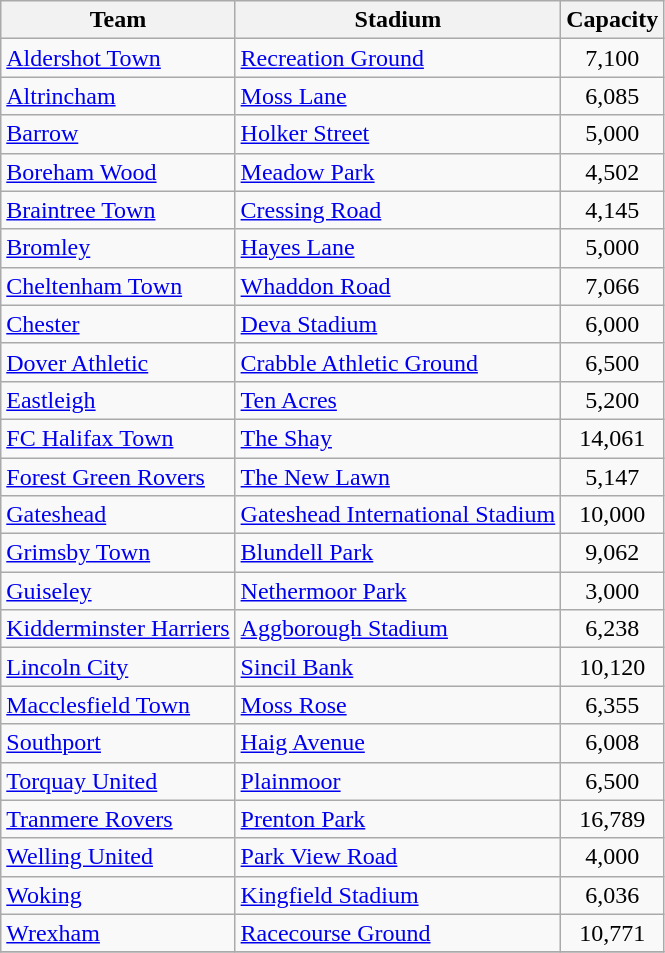<table class="wikitable sortable">
<tr>
<th>Team</th>
<th>Stadium</th>
<th>Capacity</th>
</tr>
<tr>
<td><a href='#'>Aldershot Town</a></td>
<td><a href='#'>Recreation Ground</a></td>
<td align="center">7,100</td>
</tr>
<tr>
<td><a href='#'>Altrincham</a></td>
<td><a href='#'>Moss Lane</a></td>
<td align="center">6,085</td>
</tr>
<tr>
<td><a href='#'>Barrow</a></td>
<td><a href='#'>Holker Street</a></td>
<td align="center">5,000</td>
</tr>
<tr>
<td><a href='#'>Boreham Wood</a></td>
<td><a href='#'>Meadow Park</a></td>
<td align="center">4,502</td>
</tr>
<tr>
<td><a href='#'>Braintree Town</a></td>
<td><a href='#'>Cressing Road</a></td>
<td align="center">4,145</td>
</tr>
<tr>
<td><a href='#'>Bromley</a></td>
<td><a href='#'>Hayes Lane</a></td>
<td align="center">5,000</td>
</tr>
<tr>
<td><a href='#'>Cheltenham Town</a></td>
<td><a href='#'>Whaddon Road</a></td>
<td align="center">7,066</td>
</tr>
<tr>
<td><a href='#'>Chester</a></td>
<td><a href='#'>Deva Stadium</a></td>
<td align="center">6,000</td>
</tr>
<tr>
<td><a href='#'>Dover Athletic</a></td>
<td><a href='#'>Crabble Athletic Ground</a></td>
<td align="center">6,500</td>
</tr>
<tr>
<td><a href='#'>Eastleigh</a></td>
<td><a href='#'>Ten Acres</a></td>
<td align="center">5,200</td>
</tr>
<tr>
<td><a href='#'>FC Halifax Town</a></td>
<td><a href='#'>The Shay</a></td>
<td align="center">14,061</td>
</tr>
<tr>
<td><a href='#'>Forest Green Rovers</a></td>
<td><a href='#'>The New Lawn</a></td>
<td align="center">5,147</td>
</tr>
<tr>
<td><a href='#'>Gateshead</a></td>
<td><a href='#'>Gateshead International Stadium</a></td>
<td align="center">10,000</td>
</tr>
<tr>
<td><a href='#'>Grimsby Town</a></td>
<td><a href='#'>Blundell Park</a></td>
<td align="center">9,062</td>
</tr>
<tr>
<td><a href='#'>Guiseley</a></td>
<td><a href='#'>Nethermoor Park</a></td>
<td align="center">3,000</td>
</tr>
<tr>
<td><a href='#'>Kidderminster Harriers</a></td>
<td><a href='#'>Aggborough Stadium</a></td>
<td align="center">6,238</td>
</tr>
<tr>
<td><a href='#'>Lincoln City</a></td>
<td><a href='#'>Sincil Bank</a></td>
<td align="center">10,120</td>
</tr>
<tr>
<td><a href='#'>Macclesfield Town</a></td>
<td><a href='#'>Moss Rose</a></td>
<td align="center">6,355</td>
</tr>
<tr>
<td><a href='#'>Southport</a></td>
<td><a href='#'>Haig Avenue</a></td>
<td align="center">6,008</td>
</tr>
<tr>
<td><a href='#'>Torquay United</a></td>
<td><a href='#'>Plainmoor</a></td>
<td align="center">6,500</td>
</tr>
<tr>
<td><a href='#'>Tranmere Rovers</a></td>
<td><a href='#'>Prenton Park</a></td>
<td align="center">16,789</td>
</tr>
<tr>
<td><a href='#'>Welling United</a></td>
<td><a href='#'>Park View Road</a></td>
<td align="center">4,000</td>
</tr>
<tr>
<td><a href='#'>Woking</a></td>
<td><a href='#'>Kingfield Stadium</a></td>
<td align="center">6,036</td>
</tr>
<tr>
<td><a href='#'>Wrexham</a></td>
<td><a href='#'>Racecourse Ground</a></td>
<td align="center">10,771</td>
</tr>
<tr>
</tr>
</table>
